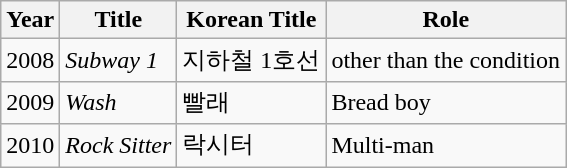<table class="wikitable sortable plainrowheaders">
<tr>
<th scope="col">Year</th>
<th scope="col">Title</th>
<th scope="col">Korean Title</th>
<th scope="col">Role</th>
</tr>
<tr>
<td scope="row">2008</td>
<td><em>Subway 1</em></td>
<td>지하철 1호선</td>
<td>other than the condition</td>
</tr>
<tr>
<td scope="row">2009</td>
<td><em>Wash</em></td>
<td>빨래</td>
<td>Bread boy</td>
</tr>
<tr>
<td scope="row">2010</td>
<td><em>Rock Sitter</em></td>
<td>락시터</td>
<td>Multi-man</td>
</tr>
</table>
